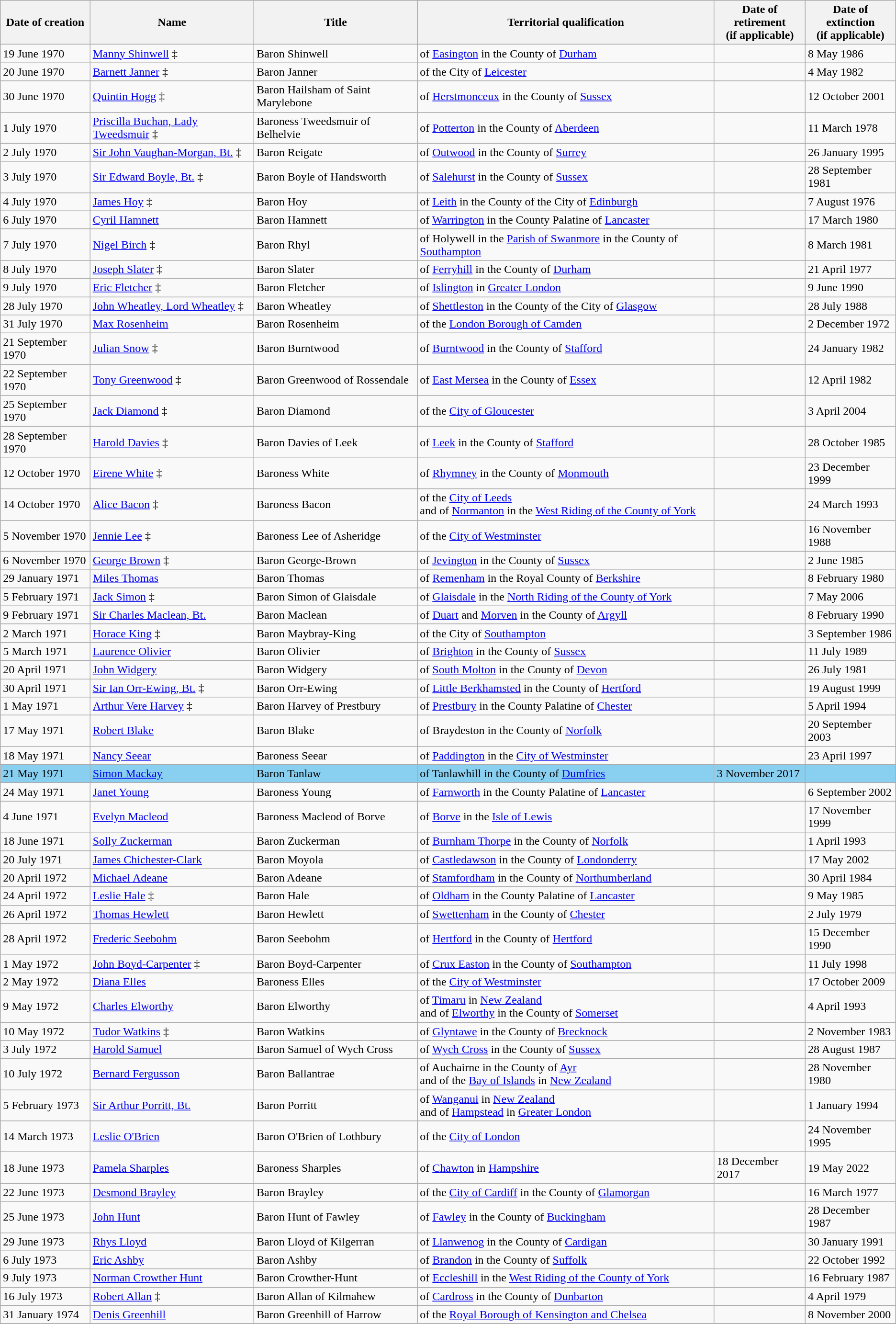<table class="wikitable sortable sticky-header">
<tr>
<th>Date of creation</th>
<th>Name</th>
<th>Title</th>
<th>Territorial qualification</th>
<th>Date of retirement<br>(if applicable)</th>
<th>Date of extinction<br>(if applicable)</th>
</tr>
<tr>
<td>19 June 1970</td>
<td><a href='#'>Manny Shinwell</a> ‡</td>
<td>Baron Shinwell</td>
<td>of <a href='#'>Easington</a> in the County of <a href='#'>Durham</a></td>
<td></td>
<td>8 May 1986</td>
</tr>
<tr>
<td>20 June 1970</td>
<td><a href='#'>Barnett Janner</a> ‡ </td>
<td>Baron Janner</td>
<td>of the City of <a href='#'>Leicester</a></td>
<td></td>
<td>4 May 1982</td>
</tr>
<tr>
<td>30 June 1970</td>
<td><a href='#'>Quintin Hogg</a> ‡ </td>
<td>Baron Hailsham of Saint Marylebone</td>
<td>of <a href='#'>Herstmonceux</a> in the County of <a href='#'>Sussex</a></td>
<td></td>
<td>12 October 2001</td>
</tr>
<tr>
<td>1 July 1970</td>
<td><a href='#'>Priscilla Buchan, Lady Tweedsmuir</a> ‡ </td>
<td>Baroness Tweedsmuir of Belhelvie</td>
<td>of <a href='#'>Potterton</a> in the County of <a href='#'>Aberdeen</a></td>
<td></td>
<td>11 March 1978</td>
</tr>
<tr>
<td>2 July 1970</td>
<td><a href='#'>Sir John Vaughan-Morgan, Bt.</a> ‡</td>
<td>Baron Reigate</td>
<td>of <a href='#'>Outwood</a> in the County of <a href='#'>Surrey</a></td>
<td></td>
<td>26 January 1995</td>
</tr>
<tr>
<td>3 July 1970</td>
<td><a href='#'>Sir Edward Boyle, Bt.</a> ‡</td>
<td>Baron Boyle of Handsworth</td>
<td>of <a href='#'>Salehurst</a> in the County of <a href='#'>Sussex</a></td>
<td></td>
<td>28 September 1981</td>
</tr>
<tr>
<td>4 July 1970</td>
<td><a href='#'>James Hoy</a> ‡</td>
<td>Baron Hoy</td>
<td>of <a href='#'>Leith</a> in the County of the City of <a href='#'>Edinburgh</a></td>
<td></td>
<td>7 August 1976</td>
</tr>
<tr>
<td>6 July 1970</td>
<td><a href='#'>Cyril Hamnett</a></td>
<td>Baron Hamnett</td>
<td>of <a href='#'>Warrington</a> in the County Palatine of <a href='#'>Lancaster</a></td>
<td></td>
<td>17 March 1980</td>
</tr>
<tr>
<td>7 July 1970</td>
<td><a href='#'>Nigel Birch</a> ‡</td>
<td>Baron Rhyl</td>
<td>of Holywell in the <a href='#'>Parish of Swanmore</a> in the County of <a href='#'>Southampton</a></td>
<td></td>
<td>8 March 1981</td>
</tr>
<tr>
<td>8 July 1970</td>
<td><a href='#'>Joseph Slater</a> ‡</td>
<td>Baron Slater</td>
<td>of <a href='#'>Ferryhill</a> in the County of <a href='#'>Durham</a></td>
<td></td>
<td>21 April 1977</td>
</tr>
<tr>
<td>9 July 1970</td>
<td><a href='#'>Eric Fletcher</a> ‡</td>
<td>Baron Fletcher</td>
<td>of <a href='#'>Islington</a> in <a href='#'>Greater London</a></td>
<td></td>
<td>9 June 1990</td>
</tr>
<tr>
<td>28 July 1970</td>
<td><a href='#'>John Wheatley, Lord Wheatley</a> ‡</td>
<td>Baron Wheatley</td>
<td>of <a href='#'>Shettleston</a> in the County of the City of <a href='#'>Glasgow</a></td>
<td></td>
<td>28 July 1988</td>
</tr>
<tr>
<td>31 July 1970</td>
<td><a href='#'>Max Rosenheim</a></td>
<td>Baron Rosenheim</td>
<td>of the <a href='#'>London Borough of Camden</a></td>
<td></td>
<td>2 December 1972</td>
</tr>
<tr>
<td>21 September 1970</td>
<td><a href='#'>Julian Snow</a> ‡</td>
<td>Baron Burntwood</td>
<td>of <a href='#'>Burntwood</a> in the County of <a href='#'>Stafford</a></td>
<td></td>
<td>24 January 1982</td>
</tr>
<tr>
<td>22 September 1970</td>
<td><a href='#'>Tony Greenwood</a> ‡</td>
<td>Baron Greenwood of Rossendale</td>
<td>of <a href='#'>East Mersea</a> in the County of <a href='#'>Essex</a></td>
<td></td>
<td>12 April 1982</td>
</tr>
<tr>
<td>25 September 1970</td>
<td><a href='#'>Jack Diamond</a> ‡</td>
<td>Baron Diamond</td>
<td>of the <a href='#'>City of Gloucester</a></td>
<td></td>
<td>3 April 2004</td>
</tr>
<tr>
<td>28 September 1970</td>
<td><a href='#'>Harold Davies</a> ‡</td>
<td>Baron Davies of Leek</td>
<td>of <a href='#'>Leek</a> in the County of <a href='#'>Stafford</a></td>
<td></td>
<td>28 October 1985</td>
</tr>
<tr>
<td>12 October 1970</td>
<td><a href='#'>Eirene White</a> ‡</td>
<td>Baroness White</td>
<td>of <a href='#'>Rhymney</a> in the County of <a href='#'>Monmouth</a></td>
<td></td>
<td>23 December 1999</td>
</tr>
<tr>
<td>14 October 1970</td>
<td><a href='#'>Alice Bacon</a> ‡</td>
<td>Baroness Bacon</td>
<td>of the <a href='#'>City of Leeds</a><br>and of <a href='#'>Normanton</a> in the <a href='#'>West Riding of the County of York</a></td>
<td></td>
<td>24 March 1993</td>
</tr>
<tr>
<td>5 November 1970</td>
<td><a href='#'>Jennie Lee</a> ‡</td>
<td>Baroness Lee of Asheridge</td>
<td>of the <a href='#'>City of Westminster</a></td>
<td></td>
<td>16 November 1988</td>
</tr>
<tr>
<td>6 November 1970</td>
<td><a href='#'>George Brown</a> ‡</td>
<td>Baron George-Brown</td>
<td>of <a href='#'>Jevington</a> in the County of <a href='#'>Sussex</a></td>
<td></td>
<td>2 June 1985</td>
</tr>
<tr>
<td>29 January 1971</td>
<td><a href='#'>Miles Thomas</a></td>
<td>Baron Thomas</td>
<td>of <a href='#'>Remenham</a> in the Royal County of <a href='#'>Berkshire</a></td>
<td></td>
<td>8 February 1980</td>
</tr>
<tr>
<td>5 February 1971</td>
<td><a href='#'>Jack Simon</a> ‡</td>
<td>Baron Simon of Glaisdale</td>
<td>of <a href='#'>Glaisdale</a> in the <a href='#'>North Riding of the County of York</a></td>
<td></td>
<td>7 May 2006</td>
</tr>
<tr>
<td>9 February 1971</td>
<td><a href='#'>Sir Charles Maclean, Bt.</a></td>
<td>Baron Maclean</td>
<td>of <a href='#'>Duart</a> and <a href='#'>Morven</a> in the County of <a href='#'>Argyll</a></td>
<td></td>
<td>8 February 1990</td>
</tr>
<tr>
<td>2 March 1971</td>
<td><a href='#'>Horace King</a> ‡</td>
<td>Baron Maybray-King</td>
<td>of the City of <a href='#'>Southampton</a></td>
<td></td>
<td>3 September 1986</td>
</tr>
<tr>
<td>5 March 1971</td>
<td><a href='#'>Laurence Olivier</a></td>
<td>Baron Olivier</td>
<td>of <a href='#'>Brighton</a> in the County of <a href='#'>Sussex</a></td>
<td></td>
<td>11 July 1989</td>
</tr>
<tr>
<td>20 April 1971</td>
<td><a href='#'>John Widgery</a></td>
<td>Baron Widgery</td>
<td>of <a href='#'>South Molton</a> in the County of <a href='#'>Devon</a></td>
<td></td>
<td>26 July 1981</td>
</tr>
<tr>
<td>30 April 1971</td>
<td><a href='#'>Sir Ian Orr-Ewing, Bt.</a> ‡</td>
<td>Baron Orr-Ewing</td>
<td>of <a href='#'>Little Berkhamsted</a> in the County of <a href='#'>Hertford</a></td>
<td></td>
<td>19 August 1999</td>
</tr>
<tr>
<td>1 May 1971</td>
<td><a href='#'>Arthur Vere Harvey</a> ‡</td>
<td>Baron Harvey of Prestbury</td>
<td>of <a href='#'>Prestbury</a> in the County Palatine of <a href='#'>Chester</a></td>
<td></td>
<td>5 April 1994</td>
</tr>
<tr>
<td>17 May 1971</td>
<td><a href='#'>Robert Blake</a></td>
<td>Baron Blake</td>
<td>of Braydeston in the County of <a href='#'>Norfolk</a></td>
<td></td>
<td>20 September 2003</td>
</tr>
<tr>
<td>18 May 1971</td>
<td><a href='#'>Nancy Seear</a></td>
<td>Baroness Seear</td>
<td>of <a href='#'>Paddington</a> in the <a href='#'>City of Westminster</a></td>
<td></td>
<td>23 April 1997</td>
</tr>
<tr id="Baron Tanlaw" scope=row style="background:#89CFF0">
<td>21 May 1971</td>
<td><a href='#'>Simon Mackay</a> </td>
<td>Baron Tanlaw</td>
<td>of Tanlawhill in the County of <a href='#'>Dumfries</a></td>
<td>3 November 2017 </td>
<td></td>
</tr>
<tr>
<td>24 May 1971</td>
<td><a href='#'>Janet Young</a></td>
<td>Baroness Young</td>
<td>of <a href='#'>Farnworth</a> in the County Palatine of <a href='#'>Lancaster</a></td>
<td></td>
<td>6 September 2002</td>
</tr>
<tr>
<td>4 June 1971</td>
<td><a href='#'>Evelyn Macleod</a></td>
<td>Baroness Macleod of Borve</td>
<td>of <a href='#'>Borve</a> in the <a href='#'>Isle of Lewis</a></td>
<td></td>
<td>17 November 1999</td>
</tr>
<tr>
<td>18 June 1971</td>
<td><a href='#'>Solly Zuckerman</a></td>
<td>Baron Zuckerman</td>
<td>of <a href='#'>Burnham Thorpe</a> in the County of <a href='#'>Norfolk</a></td>
<td></td>
<td>1 April 1993</td>
</tr>
<tr>
<td>20 July 1971</td>
<td><a href='#'>James Chichester-Clark</a></td>
<td>Baron Moyola</td>
<td>of <a href='#'>Castledawson</a> in the County of <a href='#'>Londonderry</a></td>
<td></td>
<td>17 May 2002</td>
</tr>
<tr>
<td>20 April 1972</td>
<td><a href='#'>Michael Adeane</a></td>
<td>Baron Adeane</td>
<td>of <a href='#'>Stamfordham</a> in the County of <a href='#'>Northumberland</a></td>
<td></td>
<td>30 April 1984</td>
</tr>
<tr>
<td>24 April 1972</td>
<td><a href='#'>Leslie Hale</a> ‡</td>
<td>Baron Hale</td>
<td>of <a href='#'>Oldham</a> in the County Palatine of <a href='#'>Lancaster</a></td>
<td></td>
<td>9 May 1985</td>
</tr>
<tr>
<td>26 April 1972</td>
<td><a href='#'>Thomas Hewlett</a></td>
<td>Baron Hewlett</td>
<td>of <a href='#'>Swettenham</a> in the County of <a href='#'>Chester</a></td>
<td></td>
<td>2 July 1979</td>
</tr>
<tr>
<td>28 April 1972</td>
<td><a href='#'>Frederic Seebohm</a></td>
<td>Baron Seebohm</td>
<td>of <a href='#'>Hertford</a> in the County of <a href='#'>Hertford</a></td>
<td></td>
<td>15 December 1990</td>
</tr>
<tr>
<td>1 May 1972</td>
<td><a href='#'>John Boyd-Carpenter</a> ‡ </td>
<td>Baron Boyd-Carpenter</td>
<td>of <a href='#'>Crux Easton</a> in the County of <a href='#'>Southampton</a></td>
<td></td>
<td>11 July 1998</td>
</tr>
<tr>
<td>2 May 1972</td>
<td><a href='#'>Diana Elles</a></td>
<td>Baroness Elles</td>
<td>of the <a href='#'>City of Westminster</a></td>
<td></td>
<td>17 October 2009</td>
</tr>
<tr>
<td>9 May 1972</td>
<td><a href='#'>Charles Elworthy</a></td>
<td>Baron Elworthy</td>
<td>of <a href='#'>Timaru</a> in <a href='#'>New Zealand</a><br>and of <a href='#'>Elworthy</a> in the County of <a href='#'>Somerset</a></td>
<td></td>
<td>4 April 1993</td>
</tr>
<tr>
<td>10 May 1972</td>
<td><a href='#'>Tudor Watkins</a> ‡</td>
<td>Baron Watkins</td>
<td>of <a href='#'>Glyntawe</a> in the County of <a href='#'>Brecknock</a></td>
<td></td>
<td>2 November 1983</td>
</tr>
<tr>
<td>3 July 1972</td>
<td><a href='#'>Harold Samuel</a></td>
<td>Baron Samuel of Wych Cross</td>
<td>of <a href='#'>Wych Cross</a> in the County of <a href='#'>Sussex</a></td>
<td></td>
<td>28 August 1987</td>
</tr>
<tr>
<td>10 July 1972</td>
<td><a href='#'>Bernard Fergusson</a></td>
<td>Baron Ballantrae</td>
<td>of Auchairne in the County of <a href='#'>Ayr</a><br>and of the <a href='#'>Bay of Islands</a> in <a href='#'>New Zealand</a></td>
<td></td>
<td>28 November 1980</td>
</tr>
<tr>
<td>5 February 1973</td>
<td><a href='#'>Sir Arthur Porritt, Bt.</a></td>
<td>Baron Porritt</td>
<td>of <a href='#'>Wanganui</a> in <a href='#'>New Zealand</a><br>and of <a href='#'>Hampstead</a> in <a href='#'>Greater London</a></td>
<td></td>
<td>1 January 1994</td>
</tr>
<tr>
<td>14 March 1973</td>
<td><a href='#'>Leslie O'Brien</a></td>
<td>Baron O'Brien of Lothbury</td>
<td>of the <a href='#'>City of London</a></td>
<td></td>
<td>24 November 1995</td>
</tr>
<tr id="Baroness Sharples">
<td>18 June 1973</td>
<td><a href='#'>Pamela Sharples</a></td>
<td>Baroness Sharples</td>
<td>of <a href='#'>Chawton</a> in <a href='#'>Hampshire</a></td>
<td>18 December 2017 </td>
<td>19 May 2022</td>
</tr>
<tr>
<td>22 June 1973</td>
<td><a href='#'>Desmond Brayley</a></td>
<td>Baron Brayley</td>
<td>of the <a href='#'>City of Cardiff</a> in the County of <a href='#'>Glamorgan</a></td>
<td></td>
<td>16 March 1977</td>
</tr>
<tr>
<td>25 June 1973</td>
<td><a href='#'>John Hunt</a></td>
<td>Baron Hunt of Fawley</td>
<td>of <a href='#'>Fawley</a> in the County of <a href='#'>Buckingham</a></td>
<td></td>
<td>28 December 1987</td>
</tr>
<tr>
<td>29 June 1973</td>
<td><a href='#'>Rhys Lloyd</a></td>
<td>Baron Lloyd of Kilgerran</td>
<td>of <a href='#'>Llanwenog</a> in the County of <a href='#'>Cardigan</a></td>
<td></td>
<td>30 January 1991</td>
</tr>
<tr>
<td>6 July 1973</td>
<td><a href='#'>Eric Ashby</a></td>
<td>Baron Ashby</td>
<td>of <a href='#'>Brandon</a> in the County of <a href='#'>Suffolk</a></td>
<td></td>
<td>22 October 1992</td>
</tr>
<tr>
<td>9 July 1973</td>
<td><a href='#'>Norman Crowther Hunt</a></td>
<td>Baron Crowther-Hunt</td>
<td>of <a href='#'>Eccleshill</a> in the <a href='#'>West Riding of the County of York</a></td>
<td></td>
<td>16 February 1987</td>
</tr>
<tr>
<td>16 July 1973</td>
<td><a href='#'>Robert Allan</a> ‡</td>
<td>Baron Allan of Kilmahew</td>
<td>of <a href='#'>Cardross</a> in the County of <a href='#'>Dunbarton</a></td>
<td></td>
<td>4 April 1979</td>
</tr>
<tr>
<td>31 January 1974</td>
<td><a href='#'>Denis Greenhill</a></td>
<td>Baron Greenhill of Harrow</td>
<td>of the <a href='#'>Royal Borough of Kensington and Chelsea</a></td>
<td></td>
<td>8 November 2000</td>
</tr>
<tr>
</tr>
</table>
